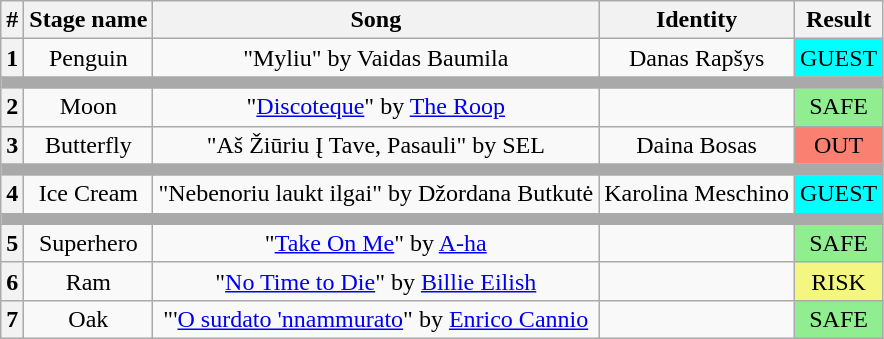<table class="wikitable plainrowheaders" style="text-align: center;">
<tr>
<th>#</th>
<th>Stage name</th>
<th>Song</th>
<th>Identity</th>
<th>Result</th>
</tr>
<tr>
<th>1</th>
<td>Penguin</td>
<td>"Myliu" by Vaidas Baumila</td>
<td>Danas Rapšys</td>
<td bgcolor=#00ffff>GUEST</td>
</tr>
<tr>
<td colspan="5" style="background:darkgray"></td>
</tr>
<tr>
<th>2</th>
<td>Moon</td>
<td>"<a href='#'>Discoteque</a>" by <a href='#'>The Roop</a></td>
<td></td>
<td bgcolor="lightgreen">SAFE</td>
</tr>
<tr>
<th>3</th>
<td>Butterfly</td>
<td>"Aš Žiūriu Į Tave, Pasauli" by SEL</td>
<td>Daina Bosas</td>
<td bgcolor="salmon">OUT</td>
</tr>
<tr>
<td colspan="5" style="background:darkgray"></td>
</tr>
<tr>
<th>4</th>
<td>Ice Cream</td>
<td>"Nebenoriu laukt ilgai" by Džordana Butkutė</td>
<td>Karolina Meschino</td>
<td bgcolor=#00ffff>GUEST</td>
</tr>
<tr>
<td colspan="5" style="background:darkgray"></td>
</tr>
<tr>
<th>5</th>
<td>Superhero</td>
<td>"<a href='#'>Take On Me</a>" by <a href='#'>A-ha</a></td>
<td></td>
<td bgcolor="lightgreen">SAFE</td>
</tr>
<tr>
<th>6</th>
<td>Ram</td>
<td>"<a href='#'>No Time to Die</a>" by <a href='#'>Billie Eilish</a></td>
<td></td>
<td bgcolor="#F3F781">RISK</td>
</tr>
<tr>
<th>7</th>
<td>Oak</td>
<td>"'<a href='#'>O surdato 'nnammurato</a>" by <a href='#'>Enrico Cannio</a></td>
<td></td>
<td bgcolor="lightgreen">SAFE</td>
</tr>
</table>
